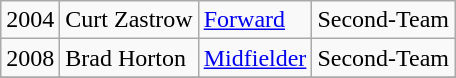<table class="wikitable">
<tr>
<td>2004</td>
<td> Curt Zastrow</td>
<td><a href='#'>Forward</a></td>
<td>Second-Team</td>
</tr>
<tr>
<td>2008</td>
<td> Brad Horton</td>
<td><a href='#'>Midfielder</a></td>
<td>Second-Team</td>
</tr>
<tr>
</tr>
</table>
